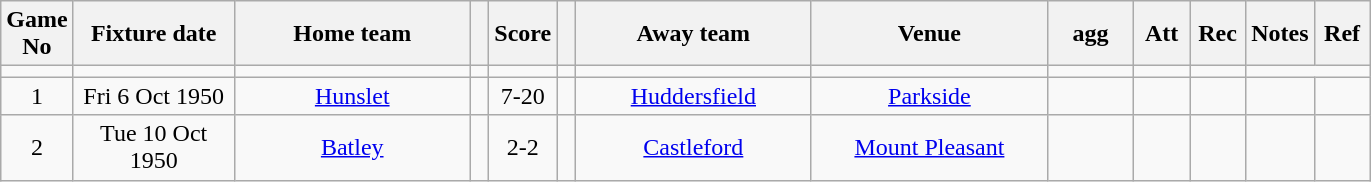<table class="wikitable" style="text-align:center;">
<tr>
<th width=20 abbr="No">Game No</th>
<th width=100 abbr="Date">Fixture date</th>
<th width=150 abbr="Home team">Home team</th>
<th width=5 abbr="space"></th>
<th width=20 abbr="Score">Score</th>
<th width=5 abbr="space"></th>
<th width=150 abbr="Away team">Away team</th>
<th width=150 abbr="Venue">Venue</th>
<th width=50 abbr="agg">agg</th>
<th width=30 abbr="Att">Att</th>
<th width=30 abbr="Rec">Rec</th>
<th width=20 abbr="Notes">Notes</th>
<th width=30 abbr="Ref">Ref</th>
</tr>
<tr>
<td></td>
<td></td>
<td></td>
<td></td>
<td></td>
<td></td>
<td></td>
<td></td>
<td></td>
<td></td>
<td></td>
</tr>
<tr>
<td>1</td>
<td>Fri 6 Oct 1950</td>
<td><a href='#'>Hunslet</a></td>
<td></td>
<td>7-20</td>
<td></td>
<td><a href='#'>Huddersfield</a></td>
<td><a href='#'>Parkside</a></td>
<td></td>
<td></td>
<td></td>
<td></td>
<td></td>
</tr>
<tr>
<td>2</td>
<td>Tue 10 Oct 1950</td>
<td><a href='#'>Batley</a></td>
<td></td>
<td>2-2</td>
<td></td>
<td><a href='#'>Castleford</a></td>
<td><a href='#'>Mount Pleasant</a></td>
<td></td>
<td></td>
<td></td>
<td></td>
<td></td>
</tr>
</table>
